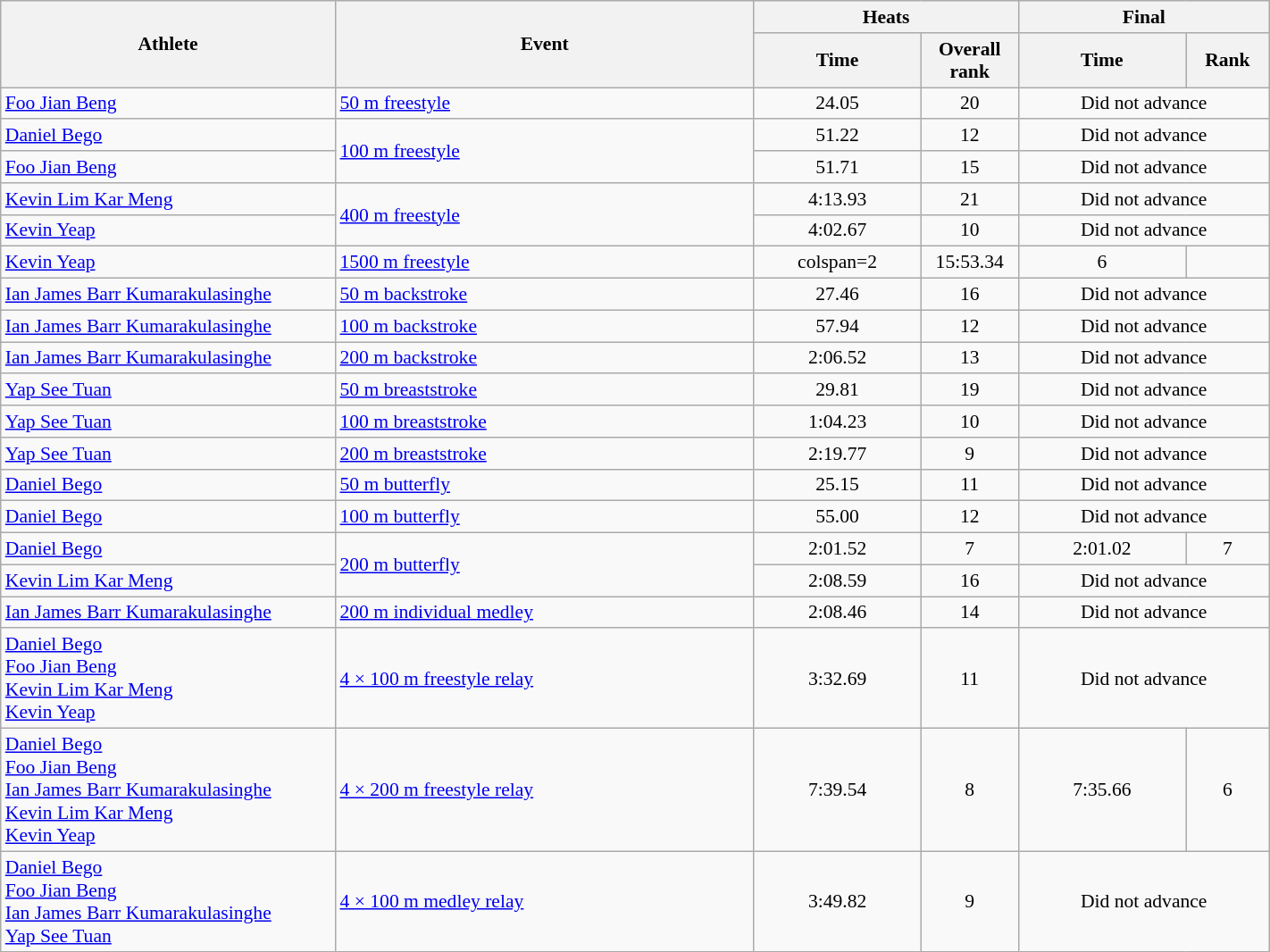<table class="wikitable" width="75%" style="text-align:center; font-size:90%">
<tr>
<th rowspan="2" width="20%">Athlete</th>
<th rowspan="2" width="25%">Event</th>
<th colspan="2" width="15%">Heats</th>
<th colspan="2" width="15%">Final</th>
</tr>
<tr>
<th width="10%">Time</th>
<th>Overall rank</th>
<th width="10%">Time</th>
<th>Rank</th>
</tr>
<tr>
<td align=left><a href='#'>Foo Jian Beng</a></td>
<td align=left><a href='#'>50 m freestyle</a></td>
<td>24.05</td>
<td>20</td>
<td colspan=2>Did not advance</td>
</tr>
<tr>
<td align=left><a href='#'>Daniel Bego</a></td>
<td align=left rowspan=2><a href='#'>100 m freestyle</a></td>
<td>51.22</td>
<td>12</td>
<td colspan=2>Did not advance</td>
</tr>
<tr>
<td align=left><a href='#'>Foo Jian Beng</a></td>
<td>51.71</td>
<td>15</td>
<td colspan=2>Did not advance</td>
</tr>
<tr>
<td align=left><a href='#'>Kevin Lim Kar Meng</a></td>
<td align=left rowspan=2><a href='#'>400 m freestyle</a></td>
<td>4:13.93</td>
<td>21</td>
<td colspan=2>Did not advance</td>
</tr>
<tr>
<td align=left><a href='#'>Kevin Yeap</a></td>
<td>4:02.67</td>
<td>10</td>
<td colspan=2>Did not advance</td>
</tr>
<tr>
<td align=left><a href='#'>Kevin Yeap</a></td>
<td align=left><a href='#'>1500 m freestyle</a></td>
<td>colspan=2 </td>
<td>15:53.34</td>
<td>6</td>
</tr>
<tr>
<td align=left><a href='#'>Ian James Barr Kumarakulasinghe</a></td>
<td align=left><a href='#'>50 m backstroke</a></td>
<td>27.46</td>
<td>16</td>
<td colspan=2>Did not advance</td>
</tr>
<tr>
<td align=left><a href='#'>Ian James Barr Kumarakulasinghe</a></td>
<td align=left><a href='#'>100 m backstroke</a></td>
<td>57.94</td>
<td>12</td>
<td colspan=2>Did not advance</td>
</tr>
<tr>
<td align=left><a href='#'>Ian James Barr Kumarakulasinghe</a></td>
<td align=left><a href='#'>200 m backstroke</a></td>
<td>2:06.52</td>
<td>13</td>
<td colspan=2>Did not advance</td>
</tr>
<tr>
<td align=left><a href='#'>Yap See Tuan</a></td>
<td align=left><a href='#'>50 m breaststroke</a></td>
<td>29.81</td>
<td>19</td>
<td colspan=2>Did not advance</td>
</tr>
<tr>
<td align=left><a href='#'>Yap See Tuan</a></td>
<td align=left><a href='#'>100 m breaststroke</a></td>
<td>1:04.23</td>
<td>10</td>
<td colspan=2>Did not advance</td>
</tr>
<tr>
<td align=left><a href='#'>Yap See Tuan</a></td>
<td align=left><a href='#'>200 m breaststroke</a></td>
<td>2:19.77</td>
<td>9</td>
<td colspan=2>Did not advance</td>
</tr>
<tr>
<td align=left><a href='#'>Daniel Bego</a></td>
<td align=left><a href='#'>50 m butterfly</a></td>
<td>25.15</td>
<td>11</td>
<td colspan=2>Did not advance</td>
</tr>
<tr>
<td align=left><a href='#'>Daniel Bego</a></td>
<td align=left><a href='#'>100 m butterfly</a></td>
<td>55.00</td>
<td>12</td>
<td colspan=2>Did not advance</td>
</tr>
<tr>
<td align=left><a href='#'>Daniel Bego</a></td>
<td align=left rowspan=2><a href='#'>200 m butterfly</a></td>
<td>2:01.52</td>
<td>7 <strong></strong></td>
<td>2:01.02</td>
<td>7</td>
</tr>
<tr>
<td align=left><a href='#'>Kevin Lim Kar Meng</a></td>
<td>2:08.59</td>
<td>16</td>
<td colspan=2>Did not advance</td>
</tr>
<tr>
<td align=left><a href='#'>Ian James Barr Kumarakulasinghe</a></td>
<td align=left><a href='#'>200 m individual medley</a></td>
<td>2:08.46</td>
<td>14</td>
<td colspan=2>Did not advance</td>
</tr>
<tr>
<td align=left><a href='#'>Daniel Bego</a><br><a href='#'>Foo Jian Beng</a><br><a href='#'>Kevin Lim Kar Meng</a><br><a href='#'>Kevin Yeap</a></td>
<td align=left><a href='#'>4 × 100 m freestyle relay</a></td>
<td>3:32.69</td>
<td>11</td>
<td colspan=2>Did not advance</td>
</tr>
<tr>
<td align=left><a href='#'>Daniel Bego</a><br><a href='#'>Foo Jian Beng</a><br><a href='#'>Ian James Barr Kumarakulasinghe</a><br><a href='#'>Kevin Lim Kar Meng</a><br><a href='#'>Kevin Yeap</a></td>
<td align=left><a href='#'>4 × 200 m freestyle relay</a></td>
<td>7:39.54</td>
<td>8 <strong></strong></td>
<td>7:35.66</td>
<td>6</td>
</tr>
<tr>
<td align=left><a href='#'>Daniel Bego</a><br><a href='#'>Foo Jian Beng</a><br><a href='#'>Ian James Barr Kumarakulasinghe</a><br><a href='#'>Yap See Tuan</a></td>
<td align=left><a href='#'>4 × 100 m medley relay</a></td>
<td>3:49.82</td>
<td>9</td>
<td colspan=2>Did not advance</td>
</tr>
</table>
